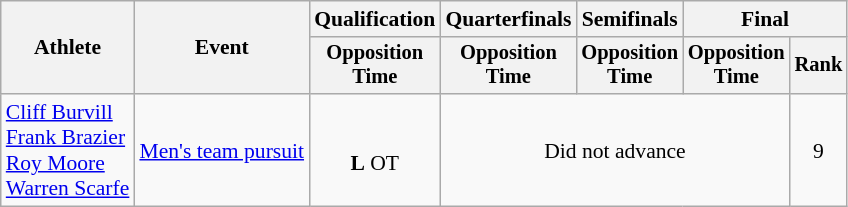<table class="wikitable" style="font-size:90%">
<tr>
<th rowspan="2">Athlete</th>
<th rowspan="2">Event</th>
<th>Qualification</th>
<th>Quarterfinals</th>
<th>Semifinals</th>
<th colspan=2>Final</th>
</tr>
<tr style="font-size:95%">
<th>Opposition<br>Time</th>
<th>Opposition<br>Time</th>
<th>Opposition<br>Time</th>
<th>Opposition<br>Time</th>
<th>Rank</th>
</tr>
<tr align=center>
<td align=left><a href='#'>Cliff Burvill</a><br><a href='#'>Frank Brazier</a><br><a href='#'>Roy Moore</a><br><a href='#'>Warren Scarfe</a></td>
<td align=left><a href='#'>Men's team pursuit</a></td>
<td><br><strong>L</strong> OT</td>
<td style="text-align:center;" colspan="3">Did not advance</td>
<td>9</td>
</tr>
</table>
